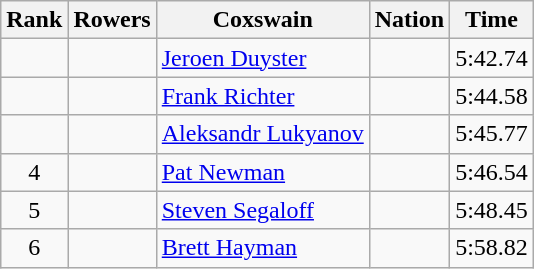<table class="wikitable sortable" style="text-align:center">
<tr>
<th>Rank</th>
<th>Rowers</th>
<th>Coxswain</th>
<th>Nation</th>
<th>Time</th>
</tr>
<tr>
<td></td>
<td></td>
<td align=left><a href='#'>Jeroen Duyster</a></td>
<td align=left></td>
<td>5:42.74</td>
</tr>
<tr>
<td></td>
<td></td>
<td align=left><a href='#'>Frank Richter</a></td>
<td align=left></td>
<td>5:44.58</td>
</tr>
<tr>
<td></td>
<td></td>
<td align="left"><a href='#'>Aleksandr Lukyanov</a></td>
<td align=left></td>
<td>5:45.77</td>
</tr>
<tr>
<td>4</td>
<td></td>
<td align=left><a href='#'>Pat Newman</a></td>
<td align=left></td>
<td>5:46.54</td>
</tr>
<tr>
<td>5</td>
<td></td>
<td align=left><a href='#'>Steven Segaloff</a></td>
<td align=left></td>
<td>5:48.45</td>
</tr>
<tr>
<td>6</td>
<td></td>
<td align=left><a href='#'>Brett Hayman</a></td>
<td align=left></td>
<td>5:58.82</td>
</tr>
</table>
